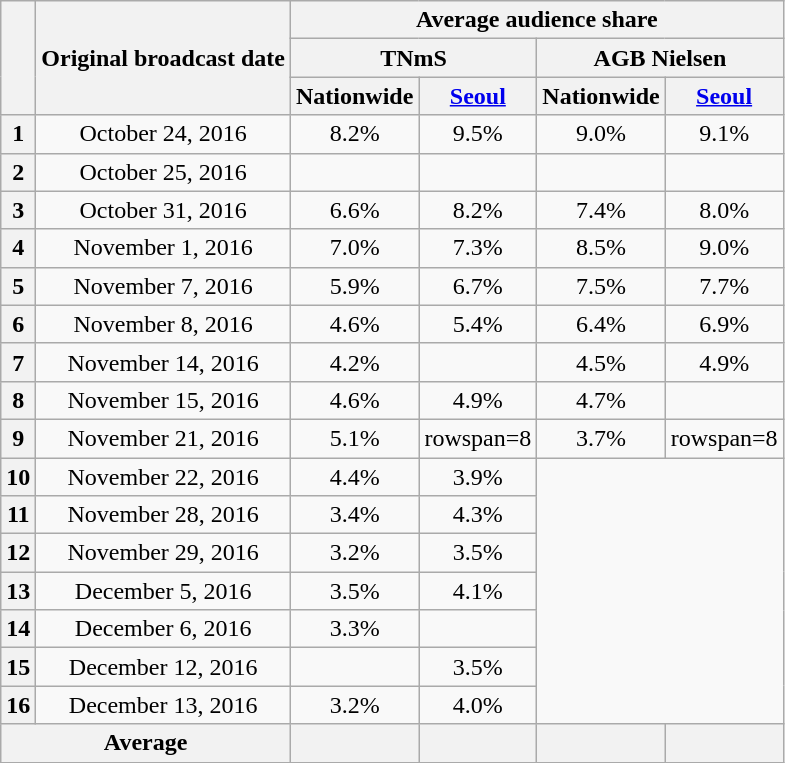<table class="wikitable" style="text-align:center">
<tr>
<th rowspan="3"></th>
<th rowspan="3">Original broadcast date</th>
<th colspan="4">Average audience share</th>
</tr>
<tr>
<th colspan="2">TNmS</th>
<th colspan="2">AGB Nielsen</th>
</tr>
<tr>
<th>Nationwide</th>
<th><a href='#'>Seoul</a></th>
<th>Nationwide</th>
<th><a href='#'>Seoul</a></th>
</tr>
<tr>
<th>1</th>
<td>October 24, 2016</td>
<td>8.2% </td>
<td>9.5% </td>
<td>9.0% </td>
<td>9.1% </td>
</tr>
<tr>
<th>2</th>
<td>October 25, 2016</td>
<td> </td>
<td> </td>
<td> </td>
<td> </td>
</tr>
<tr>
<th>3</th>
<td>October 31, 2016</td>
<td>6.6% </td>
<td>8.2% </td>
<td>7.4% </td>
<td>8.0% </td>
</tr>
<tr>
<th>4</th>
<td>November 1, 2016</td>
<td>7.0% </td>
<td>7.3% </td>
<td>8.5% </td>
<td>9.0% </td>
</tr>
<tr>
<th>5</th>
<td>November 7, 2016</td>
<td>5.9% </td>
<td>6.7% </td>
<td>7.5% </td>
<td>7.7% </td>
</tr>
<tr>
<th>6</th>
<td>November 8, 2016</td>
<td>4.6% </td>
<td>5.4% </td>
<td>6.4% </td>
<td>6.9% </td>
</tr>
<tr>
<th>7</th>
<td>November 14, 2016</td>
<td>4.2% </td>
<td> </td>
<td>4.5% </td>
<td>4.9% </td>
</tr>
<tr>
<th>8</th>
<td>November 15, 2016</td>
<td>4.6% </td>
<td>4.9% </td>
<td>4.7% </td>
<td> </td>
</tr>
<tr>
<th>9</th>
<td>November 21, 2016</td>
<td>5.1% </td>
<td>rowspan=8 </td>
<td>3.7% </td>
<td>rowspan=8 </td>
</tr>
<tr>
<th>10</th>
<td>November 22, 2016</td>
<td>4.4% </td>
<td>3.9% </td>
</tr>
<tr>
<th>11</th>
<td>November 28, 2016</td>
<td>3.4% </td>
<td>4.3% </td>
</tr>
<tr>
<th>12</th>
<td>November 29, 2016</td>
<td>3.2% </td>
<td>3.5% </td>
</tr>
<tr>
<th>13</th>
<td>December 5, 2016</td>
<td>3.5% </td>
<td>4.1% </td>
</tr>
<tr>
<th>14</th>
<td>December 6, 2016</td>
<td>3.3% </td>
<td> </td>
</tr>
<tr>
<th>15</th>
<td>December 12, 2016</td>
<td> </td>
<td>3.5% </td>
</tr>
<tr>
<th>16</th>
<td>December 13, 2016</td>
<td>3.2% </td>
<td>4.0% </td>
</tr>
<tr>
<th colspan="2">Average</th>
<th></th>
<th></th>
<th></th>
<th></th>
</tr>
</table>
